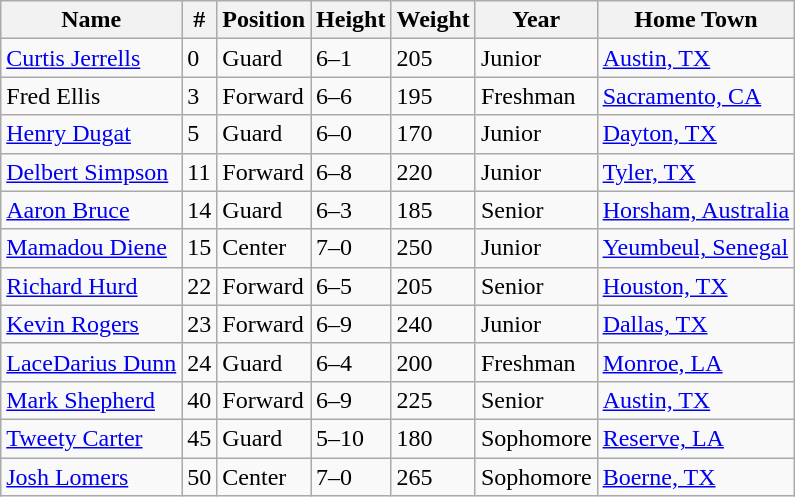<table class="wikitable" style="text-align: left;">
<tr>
<th>Name</th>
<th>#</th>
<th>Position</th>
<th>Height</th>
<th>Weight</th>
<th>Year</th>
<th>Home Town</th>
</tr>
<tr>
<td><a href='#'>Curtis Jerrells</a></td>
<td>0</td>
<td>Guard</td>
<td>6–1</td>
<td>205</td>
<td>Junior</td>
<td><a href='#'>Austin, TX</a></td>
</tr>
<tr>
<td>Fred Ellis</td>
<td>3</td>
<td>Forward</td>
<td>6–6</td>
<td>195</td>
<td>Freshman</td>
<td><a href='#'>Sacramento, CA</a></td>
</tr>
<tr>
<td><a href='#'>Henry Dugat</a></td>
<td>5</td>
<td>Guard</td>
<td>6–0</td>
<td>170</td>
<td>Junior</td>
<td><a href='#'>Dayton, TX</a></td>
</tr>
<tr>
<td><a href='#'>Delbert Simpson</a></td>
<td>11</td>
<td>Forward</td>
<td>6–8</td>
<td>220</td>
<td>Junior</td>
<td><a href='#'>Tyler, TX</a></td>
</tr>
<tr>
<td><a href='#'>Aaron Bruce</a></td>
<td>14</td>
<td>Guard</td>
<td>6–3</td>
<td>185</td>
<td>Senior</td>
<td><a href='#'>Horsham, Australia</a></td>
</tr>
<tr>
<td><a href='#'>Mamadou Diene</a></td>
<td>15</td>
<td>Center</td>
<td>7–0</td>
<td>250</td>
<td>Junior</td>
<td><a href='#'>Yeumbeul, Senegal</a></td>
</tr>
<tr>
<td><a href='#'>Richard Hurd</a></td>
<td>22</td>
<td>Forward</td>
<td>6–5</td>
<td>205</td>
<td>Senior</td>
<td><a href='#'>Houston, TX</a></td>
</tr>
<tr>
<td><a href='#'>Kevin Rogers</a></td>
<td>23</td>
<td>Forward</td>
<td>6–9</td>
<td>240</td>
<td>Junior</td>
<td><a href='#'>Dallas, TX</a></td>
</tr>
<tr>
<td><a href='#'>LaceDarius Dunn</a></td>
<td>24</td>
<td>Guard</td>
<td>6–4</td>
<td>200</td>
<td>Freshman</td>
<td><a href='#'>Monroe, LA</a></td>
</tr>
<tr>
<td><a href='#'>Mark Shepherd</a></td>
<td>40</td>
<td>Forward</td>
<td>6–9</td>
<td>225</td>
<td>Senior</td>
<td><a href='#'>Austin, TX</a></td>
</tr>
<tr>
<td><a href='#'>Tweety Carter</a></td>
<td>45</td>
<td>Guard</td>
<td>5–10</td>
<td>180</td>
<td>Sophomore</td>
<td><a href='#'>Reserve, LA</a></td>
</tr>
<tr>
<td><a href='#'>Josh Lomers</a></td>
<td>50</td>
<td>Center</td>
<td>7–0</td>
<td>265</td>
<td>Sophomore</td>
<td><a href='#'>Boerne, TX</a></td>
</tr>
</table>
